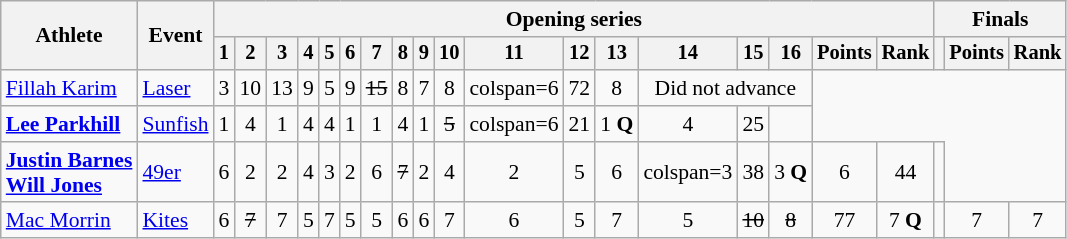<table class=wikitable style=font-size:90%;text-align:center>
<tr>
<th rowspan=2>Athlete</th>
<th rowspan=2>Event</th>
<th colspan=18>Opening series</th>
<th colspan=3>Finals</th>
</tr>
<tr style=font-size:95%>
<th>1</th>
<th>2</th>
<th>3</th>
<th>4</th>
<th>5</th>
<th>6</th>
<th>7</th>
<th>8</th>
<th>9</th>
<th>10</th>
<th>11</th>
<th>12</th>
<th>13</th>
<th>14</th>
<th>15</th>
<th>16</th>
<th>Points</th>
<th>Rank</th>
<th></th>
<th>Points</th>
<th>Rank</th>
</tr>
<tr>
<td align="left"><a href='#'>Fillah Karim</a></td>
<td align="left"><a href='#'>Laser</a></td>
<td>3</td>
<td>10</td>
<td>13</td>
<td>9</td>
<td>5</td>
<td>9</td>
<td><s>15</s></td>
<td>8</td>
<td>7</td>
<td>8</td>
<td>colspan=6 </td>
<td>72</td>
<td>8</td>
<td colspan=3>Did not advance</td>
</tr>
<tr>
<td align="left"><strong><a href='#'>Lee Parkhill</a></strong></td>
<td align="left"><a href='#'>Sunfish</a></td>
<td>1</td>
<td>4</td>
<td>1</td>
<td>4</td>
<td>4</td>
<td>1</td>
<td>1</td>
<td>4</td>
<td>1</td>
<td><s>5</s></td>
<td>colspan=6 </td>
<td>21</td>
<td>1 <strong>Q</strong></td>
<td>4</td>
<td>25</td>
<td></td>
</tr>
<tr>
<td align=left><strong><a href='#'>Justin Barnes</a><br><a href='#'>Will Jones</a></strong></td>
<td align=left><a href='#'>49er</a></td>
<td>6</td>
<td>2</td>
<td>2</td>
<td>4</td>
<td>3</td>
<td>2</td>
<td>6</td>
<td><s>7</s></td>
<td>2</td>
<td>4</td>
<td>2</td>
<td>5</td>
<td>6</td>
<td>colspan=3 </td>
<td>38</td>
<td>3 <strong>Q</strong></td>
<td>6</td>
<td>44</td>
<td></td>
</tr>
<tr>
<td align=left><a href='#'>Mac Morrin</a></td>
<td align=left><a href='#'>Kites</a></td>
<td>6</td>
<td><s>7</s></td>
<td>7</td>
<td>5</td>
<td>7</td>
<td>5</td>
<td>5</td>
<td>6</td>
<td>6</td>
<td>7</td>
<td>6</td>
<td>5</td>
<td>7</td>
<td>5</td>
<td><s>10<br></s></td>
<td><s>8</s></td>
<td>77</td>
<td>7 <strong>Q</strong></td>
<td></td>
<td>7</td>
<td>7</td>
</tr>
</table>
